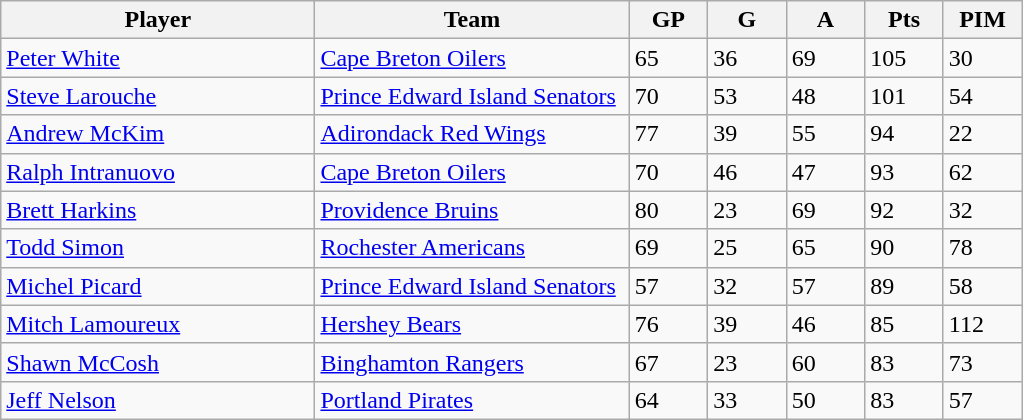<table class="wikitable">
<tr>
<th bgcolor="#DDDDFF" width="30%">Player</th>
<th bgcolor="#DDDDFF" width="30%">Team</th>
<th bgcolor="#DDDDFF" width="7.5%">GP</th>
<th bgcolor="#DDDDFF" width="7.5%">G</th>
<th bgcolor="#DDDDFF" width="7.5%">A</th>
<th bgcolor="#DDDDFF" width="7.5%">Pts</th>
<th bgcolor="#DDDDFF" width="7.5%">PIM</th>
</tr>
<tr>
<td><a href='#'>Peter White</a></td>
<td><a href='#'>Cape Breton Oilers</a></td>
<td>65</td>
<td>36</td>
<td>69</td>
<td>105</td>
<td>30</td>
</tr>
<tr>
<td><a href='#'>Steve Larouche</a></td>
<td><a href='#'>Prince Edward Island Senators</a></td>
<td>70</td>
<td>53</td>
<td>48</td>
<td>101</td>
<td>54</td>
</tr>
<tr>
<td><a href='#'>Andrew McKim</a></td>
<td><a href='#'>Adirondack Red Wings</a></td>
<td>77</td>
<td>39</td>
<td>55</td>
<td>94</td>
<td>22</td>
</tr>
<tr>
<td><a href='#'>Ralph Intranuovo</a></td>
<td><a href='#'>Cape Breton Oilers</a></td>
<td>70</td>
<td>46</td>
<td>47</td>
<td>93</td>
<td>62</td>
</tr>
<tr>
<td><a href='#'>Brett Harkins</a></td>
<td><a href='#'>Providence Bruins</a></td>
<td>80</td>
<td>23</td>
<td>69</td>
<td>92</td>
<td>32</td>
</tr>
<tr>
<td><a href='#'>Todd Simon</a></td>
<td><a href='#'>Rochester Americans</a></td>
<td>69</td>
<td>25</td>
<td>65</td>
<td>90</td>
<td>78</td>
</tr>
<tr>
<td><a href='#'>Michel Picard</a></td>
<td><a href='#'>Prince Edward Island Senators</a></td>
<td>57</td>
<td>32</td>
<td>57</td>
<td>89</td>
<td>58</td>
</tr>
<tr>
<td><a href='#'>Mitch Lamoureux</a></td>
<td><a href='#'>Hershey Bears</a></td>
<td>76</td>
<td>39</td>
<td>46</td>
<td>85</td>
<td>112</td>
</tr>
<tr>
<td><a href='#'>Shawn McCosh</a></td>
<td><a href='#'>Binghamton Rangers</a></td>
<td>67</td>
<td>23</td>
<td>60</td>
<td>83</td>
<td>73</td>
</tr>
<tr>
<td><a href='#'>Jeff Nelson</a></td>
<td><a href='#'>Portland Pirates</a></td>
<td>64</td>
<td>33</td>
<td>50</td>
<td>83</td>
<td>57</td>
</tr>
</table>
